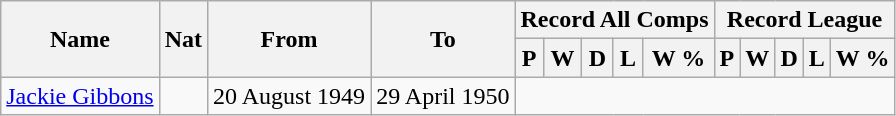<table style="text-align: center" class="wikitable">
<tr>
<th rowspan="2">Name</th>
<th rowspan="2">Nat</th>
<th rowspan="2">From</th>
<th rowspan="2">To</th>
<th colspan="5">Record All Comps</th>
<th colspan="5">Record League</th>
</tr>
<tr>
<th>P</th>
<th>W</th>
<th>D</th>
<th>L</th>
<th>W %</th>
<th>P</th>
<th>W</th>
<th>D</th>
<th>L</th>
<th>W %</th>
</tr>
<tr>
<td style="text-align:left;"><a href='#'>Jackie Gibbons</a></td>
<td></td>
<td style="text-align:left;">20 August 1949</td>
<td style="text-align:left;">29 April 1950<br>
</td>
</tr>
</table>
